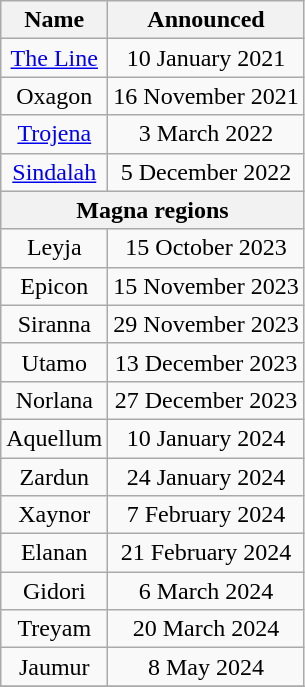<table class="wikitable sortable" style="text-align:center;">
<tr>
<th>Name</th>
<th>Announced</th>
</tr>
<tr>
<td><a href='#'>The Line</a></td>
<td>10 January 2021</td>
</tr>
<tr>
<td>Oxagon</td>
<td>16 November 2021</td>
</tr>
<tr>
<td><a href='#'>Trojena</a></td>
<td>3 March 2022</td>
</tr>
<tr>
<td><a href='#'>Sindalah</a></td>
<td>5 December 2022</td>
</tr>
<tr>
<th colspan="3">Magna regions</th>
</tr>
<tr>
<td>Leyja</td>
<td>15 October 2023</td>
</tr>
<tr>
<td>Epicon</td>
<td>15 November 2023</td>
</tr>
<tr>
<td>Siranna</td>
<td>29 November 2023</td>
</tr>
<tr>
<td>Utamo</td>
<td>13 December 2023</td>
</tr>
<tr>
<td>Norlana</td>
<td>27 December 2023</td>
</tr>
<tr>
<td>Aquellum</td>
<td>10 January 2024</td>
</tr>
<tr>
<td>Zardun</td>
<td>24 January 2024</td>
</tr>
<tr>
<td>Xaynor</td>
<td>7 February 2024</td>
</tr>
<tr>
<td>Elanan</td>
<td>21 February 2024</td>
</tr>
<tr>
<td>Gidori</td>
<td>6 March 2024</td>
</tr>
<tr>
<td>Treyam</td>
<td>20 March 2024</td>
</tr>
<tr>
<td>Jaumur</td>
<td>8 May 2024</td>
</tr>
<tr>
</tr>
</table>
